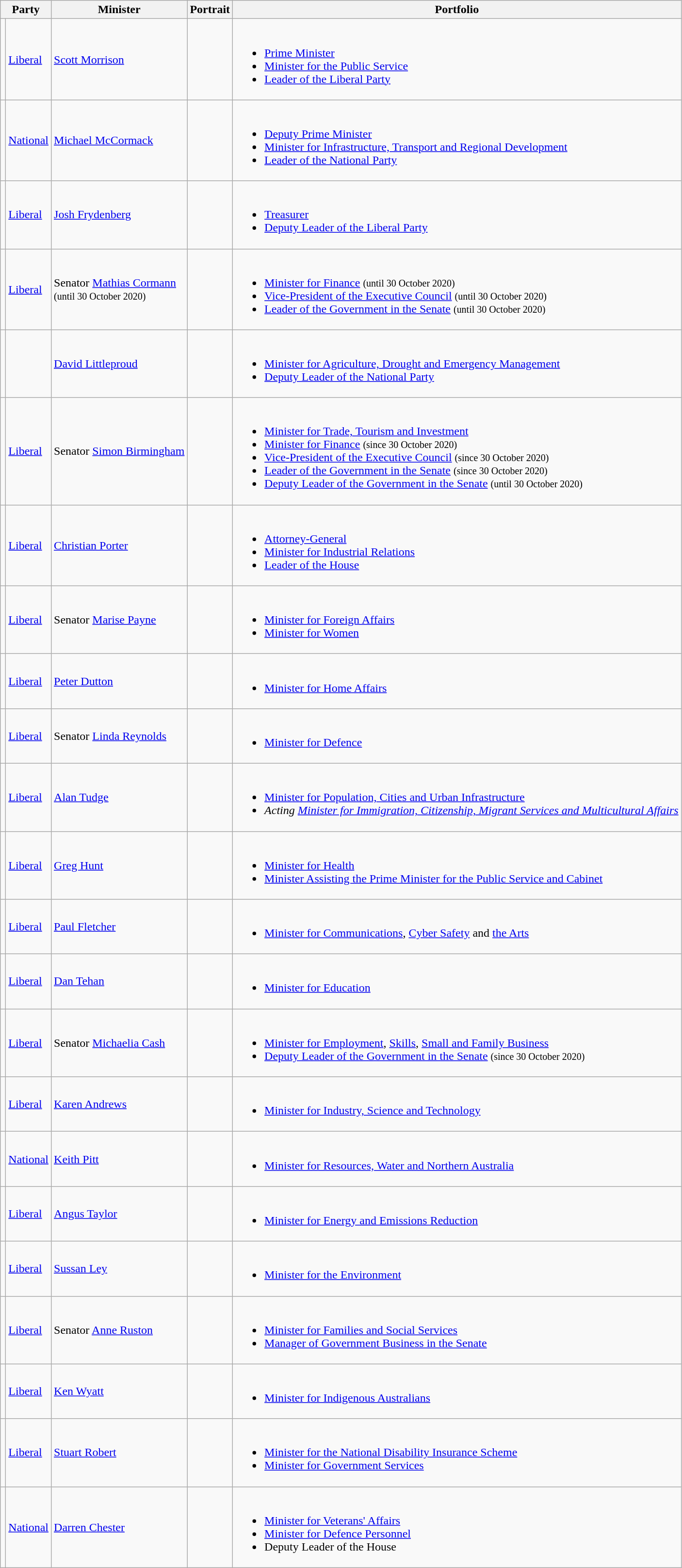<table class="wikitable sortable">
<tr>
<th colspan="2">Party</th>
<th>Minister</th>
<th>Portrait</th>
<th>Portfolio</th>
</tr>
<tr>
<td></td>
<td><a href='#'>Liberal</a></td>
<td><a href='#'>Scott Morrison</a> </td>
<td></td>
<td><br><ul><li><a href='#'>Prime Minister</a></li><li><a href='#'>Minister for the Public Service</a></li><li><a href='#'>Leader of the Liberal Party</a></li></ul></td>
</tr>
<tr>
<td></td>
<td><a href='#'>National</a></td>
<td><a href='#'>Michael McCormack</a> </td>
<td></td>
<td><br><ul><li><a href='#'>Deputy Prime Minister</a></li><li><a href='#'>Minister for Infrastructure, Transport and Regional Development</a></li><li><a href='#'>Leader of the National Party</a></li></ul></td>
</tr>
<tr>
<td></td>
<td><a href='#'>Liberal</a></td>
<td><a href='#'>Josh Frydenberg</a> </td>
<td></td>
<td><br><ul><li><a href='#'>Treasurer</a></li><li><a href='#'>Deputy Leader of the Liberal Party</a></li></ul></td>
</tr>
<tr>
<td></td>
<td><a href='#'>Liberal</a></td>
<td>Senator <a href='#'>Mathias Cormann</a><br><small>(until 30 October 2020)</small></td>
<td></td>
<td><br><ul><li><a href='#'>Minister for Finance</a> <small>(until 30 October 2020)</small></li><li><a href='#'>Vice-President of the Executive Council</a> <small>(until 30 October 2020)</small></li><li><a href='#'>Leader of the Government in the Senate</a> <small>(until 30 October 2020)</small></li></ul></td>
</tr>
<tr>
<td></td>
<td></td>
<td><a href='#'>David Littleproud</a> </td>
<td></td>
<td><br><ul><li><a href='#'>Minister for Agriculture, Drought and Emergency Management</a></li><li><a href='#'>Deputy Leader of the National Party</a></li></ul></td>
</tr>
<tr>
<td></td>
<td><a href='#'>Liberal</a></td>
<td>Senator <a href='#'>Simon Birmingham</a></td>
<td></td>
<td><br><ul><li><a href='#'>Minister for Trade, Tourism and Investment</a></li><li><a href='#'>Minister for Finance</a> <small>(since 30 October 2020)</small></li><li><a href='#'>Vice-President of the Executive Council</a> <small>(since 30 October 2020)</small></li><li><a href='#'>Leader of the Government in the Senate</a> <small>(since 30 October 2020)</small></li><li><a href='#'>Deputy Leader of the Government in the Senate</a> <small>(until 30 October 2020)</small></li></ul></td>
</tr>
<tr>
<td></td>
<td><a href='#'>Liberal</a></td>
<td><a href='#'>Christian Porter</a> </td>
<td></td>
<td><br><ul><li><a href='#'>Attorney-General</a></li><li><a href='#'>Minister for Industrial Relations</a></li><li><a href='#'>Leader of the House</a></li></ul></td>
</tr>
<tr>
<td></td>
<td><a href='#'>Liberal</a></td>
<td>Senator <a href='#'>Marise Payne</a></td>
<td></td>
<td><br><ul><li><a href='#'>Minister for Foreign Affairs</a></li><li><a href='#'>Minister for Women</a></li></ul></td>
</tr>
<tr>
<td></td>
<td><a href='#'>Liberal</a> </td>
<td><a href='#'>Peter Dutton</a> </td>
<td></td>
<td><br><ul><li><a href='#'>Minister for Home Affairs</a></li></ul></td>
</tr>
<tr>
<td></td>
<td><a href='#'>Liberal</a></td>
<td>Senator <a href='#'>Linda Reynolds</a> </td>
<td></td>
<td><br><ul><li><a href='#'>Minister for Defence</a></li></ul></td>
</tr>
<tr>
<td></td>
<td><a href='#'>Liberal</a></td>
<td><a href='#'>Alan Tudge</a> </td>
<td></td>
<td><br><ul><li><a href='#'>Minister for Population, Cities and Urban Infrastructure</a></li><li><em>Acting <a href='#'>Minister for Immigration, Citizenship, Migrant Services and Multicultural Affairs</a></em></li></ul></td>
</tr>
<tr>
<td></td>
<td><a href='#'>Liberal</a></td>
<td><a href='#'>Greg Hunt</a> </td>
<td></td>
<td><br><ul><li><a href='#'>Minister for Health</a></li><li><a href='#'>Minister Assisting the Prime Minister for the Public Service and Cabinet</a></li></ul></td>
</tr>
<tr>
<td></td>
<td><a href='#'>Liberal</a></td>
<td><a href='#'>Paul Fletcher</a> </td>
<td></td>
<td><br><ul><li><a href='#'>Minister for Communications</a>, <a href='#'>Cyber Safety</a> and <a href='#'>the Arts</a></li></ul></td>
</tr>
<tr>
<td></td>
<td><a href='#'>Liberal</a></td>
<td><a href='#'>Dan Tehan</a> </td>
<td></td>
<td><br><ul><li><a href='#'>Minister for Education</a></li></ul></td>
</tr>
<tr>
<td></td>
<td><a href='#'>Liberal</a></td>
<td>Senator <a href='#'>Michaelia Cash</a></td>
<td></td>
<td><br><ul><li><a href='#'>Minister for Employment</a>, <a href='#'>Skills</a>, <a href='#'>Small and Family Business</a></li><li><a href='#'>Deputy Leader of the Government in the Senate</a> <small>(since 30 October 2020)</small></li></ul></td>
</tr>
<tr>
<td></td>
<td><a href='#'>Liberal</a> </td>
<td><a href='#'>Karen Andrews</a> </td>
<td></td>
<td><br><ul><li><a href='#'>Minister for Industry, Science and Technology</a></li></ul></td>
</tr>
<tr>
<td></td>
<td><a href='#'>National</a> </td>
<td><a href='#'>Keith Pitt</a> </td>
<td></td>
<td><br><ul><li><a href='#'>Minister for Resources, Water and Northern Australia</a></li></ul></td>
</tr>
<tr>
<td></td>
<td><a href='#'>Liberal</a></td>
<td><a href='#'>Angus Taylor</a> </td>
<td></td>
<td><br><ul><li><a href='#'>Minister for Energy and Emissions Reduction</a></li></ul></td>
</tr>
<tr>
<td></td>
<td><a href='#'>Liberal</a></td>
<td><a href='#'>Sussan Ley</a> </td>
<td></td>
<td><br><ul><li><a href='#'>Minister for the Environment</a></li></ul></td>
</tr>
<tr>
<td></td>
<td><a href='#'>Liberal</a></td>
<td>Senator <a href='#'>Anne Ruston</a></td>
<td></td>
<td><br><ul><li><a href='#'>Minister for Families and Social Services</a></li><li><a href='#'>Manager of Government Business in the Senate</a></li></ul></td>
</tr>
<tr>
<td></td>
<td><a href='#'>Liberal</a></td>
<td><a href='#'>Ken Wyatt</a> </td>
<td></td>
<td><br><ul><li><a href='#'>Minister for Indigenous Australians</a></li></ul></td>
</tr>
<tr>
<td></td>
<td><a href='#'>Liberal</a> </td>
<td><a href='#'>Stuart Robert</a> </td>
<td></td>
<td><br><ul><li><a href='#'>Minister for the National Disability Insurance Scheme</a></li><li><a href='#'>Minister for Government Services</a></li></ul></td>
</tr>
<tr>
<td></td>
<td><a href='#'>National</a></td>
<td><a href='#'>Darren Chester</a> </td>
<td></td>
<td><br><ul><li><a href='#'>Minister for Veterans' Affairs</a></li><li><a href='#'>Minister for Defence Personnel</a></li><li>Deputy Leader of the House</li></ul></td>
</tr>
</table>
